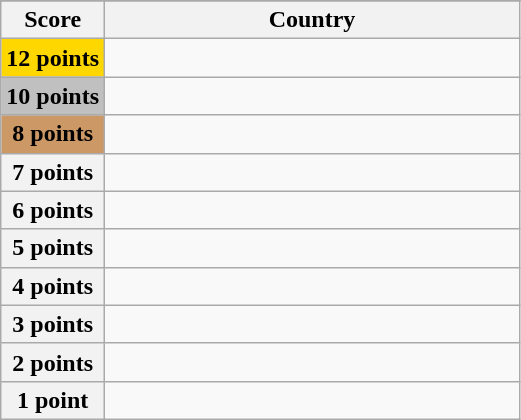<table class="wikitable">
<tr>
</tr>
<tr>
<th scope="col" width="20%">Score</th>
<th scope="col">Country</th>
</tr>
<tr>
<th scope="row" style="background:gold">12 points</th>
<td></td>
</tr>
<tr>
<th scope="row" style="background:silver">10 points</th>
<td></td>
</tr>
<tr>
<th scope="row" style="background:#CC9966">8 points</th>
<td></td>
</tr>
<tr>
<th scope="row">7 points</th>
<td></td>
</tr>
<tr>
<th scope="row">6 points</th>
<td></td>
</tr>
<tr>
<th scope="row">5 points</th>
<td></td>
</tr>
<tr>
<th scope="row">4 points</th>
<td></td>
</tr>
<tr>
<th scope="row">3 points</th>
<td></td>
</tr>
<tr>
<th scope="row">2 points</th>
<td></td>
</tr>
<tr>
<th scope="row">1 point</th>
<td></td>
</tr>
</table>
